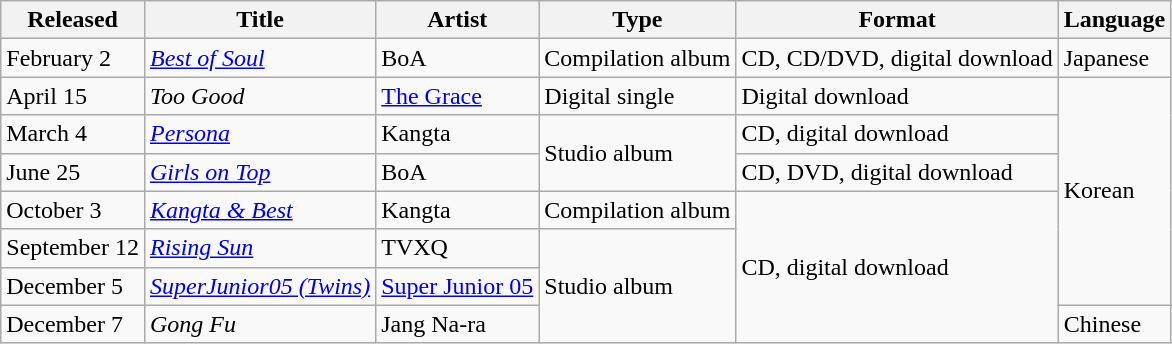<table class="wikitable sortable">
<tr>
<th scope="col">Released</th>
<th scope="col">Title</th>
<th scope="col">Artist</th>
<th scope="col">Type</th>
<th scope="col">Format</th>
<th scope="col">Language</th>
</tr>
<tr>
<td>February 2</td>
<td><em><a href='#'>Best of Soul</a></em></td>
<td>BoA</td>
<td>Compilation album</td>
<td>CD, CD/DVD, digital download</td>
<td>Japanese</td>
</tr>
<tr>
<td>April 15</td>
<td><em>Too Good</em></td>
<td><a href='#'>The Grace</a></td>
<td>Digital single</td>
<td>Digital download</td>
<td rowspan="6">Korean</td>
</tr>
<tr>
<td>March 4</td>
<td><em><a href='#'>Persona</a></em></td>
<td>Kangta</td>
<td rowspan="2">Studio album</td>
<td>CD, digital download</td>
</tr>
<tr>
<td>June 25</td>
<td><em><a href='#'>Girls on Top</a></em></td>
<td>BoA</td>
<td>CD, DVD, digital download</td>
</tr>
<tr>
<td>October 3</td>
<td><em><a href='#'>Kangta & Best</a></em></td>
<td>Kangta</td>
<td>Compilation album</td>
<td rowspan="4">CD, digital download</td>
</tr>
<tr>
<td>September 12</td>
<td><em><a href='#'>Rising Sun</a></em></td>
<td>TVXQ</td>
<td rowspan="3">Studio album</td>
</tr>
<tr>
<td>December 5</td>
<td><em><a href='#'>SuperJunior05 (Twins)</a></em></td>
<td><a href='#'>Super Junior 05</a></td>
</tr>
<tr>
<td>December 7</td>
<td><em>Gong Fu</em></td>
<td>Jang Na-ra</td>
<td>Chinese</td>
</tr>
</table>
